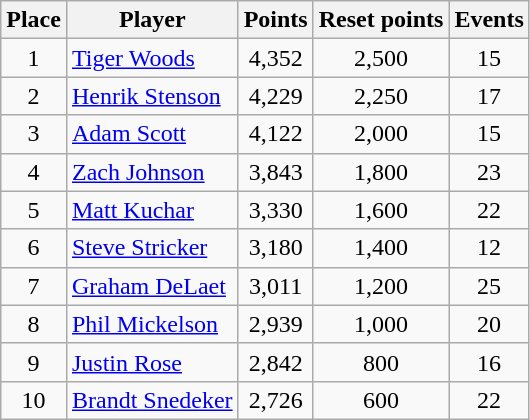<table class="wikitable">
<tr>
<th>Place</th>
<th>Player</th>
<th>Points</th>
<th>Reset points</th>
<th>Events</th>
</tr>
<tr>
<td align=center>1</td>
<td> <a href='#'>Tiger Woods</a></td>
<td align=center>4,352</td>
<td align=center>2,500</td>
<td align=center>15</td>
</tr>
<tr>
<td align=center>2</td>
<td> <a href='#'>Henrik Stenson</a></td>
<td align=center>4,229</td>
<td align=center>2,250</td>
<td align=center>17</td>
</tr>
<tr>
<td align=center>3</td>
<td> <a href='#'>Adam Scott</a></td>
<td align=center>4,122</td>
<td align=center>2,000</td>
<td align=center>15</td>
</tr>
<tr>
<td align=center>4</td>
<td> <a href='#'>Zach Johnson</a></td>
<td align=center>3,843</td>
<td align=center>1,800</td>
<td align=center>23</td>
</tr>
<tr>
<td align=center>5</td>
<td> <a href='#'>Matt Kuchar</a></td>
<td align=center>3,330</td>
<td align=center>1,600</td>
<td align=center>22</td>
</tr>
<tr>
<td align=center>6</td>
<td> <a href='#'>Steve Stricker</a></td>
<td align=center>3,180</td>
<td align=center>1,400</td>
<td align=center>12</td>
</tr>
<tr>
<td align=center>7</td>
<td> <a href='#'>Graham DeLaet</a></td>
<td align=center>3,011</td>
<td align=center>1,200</td>
<td align=center>25</td>
</tr>
<tr>
<td align=center>8</td>
<td> <a href='#'>Phil Mickelson</a></td>
<td align=center>2,939</td>
<td align=center>1,000</td>
<td align=center>20</td>
</tr>
<tr>
<td align=center>9</td>
<td> <a href='#'>Justin Rose</a></td>
<td align=center>2,842</td>
<td align=center>800</td>
<td align=center>16</td>
</tr>
<tr>
<td align=center>10</td>
<td> <a href='#'>Brandt Snedeker</a></td>
<td align=center>2,726</td>
<td align=center>600</td>
<td align=center>22</td>
</tr>
</table>
